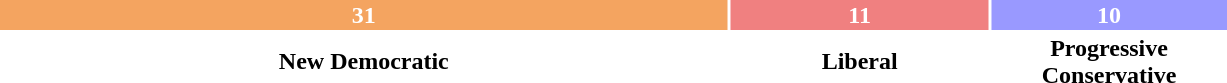<table style="width:65%; text-align:center;">
<tr style="color:white;">
<td style="background:#F4A460; width:59.62%;"><strong>31</strong></td>
<td style="background:#F08080; width:21.15%;"><strong>11</strong></td>
<td style="background:#9999FF; width:19.23%;"><strong>10</strong></td>
</tr>
<tr>
<td><span><strong>New Democratic</strong></span></td>
<td><span><strong>Liberal</strong></span></td>
<td><span><strong>Progressive Conservative</strong></span></td>
</tr>
</table>
